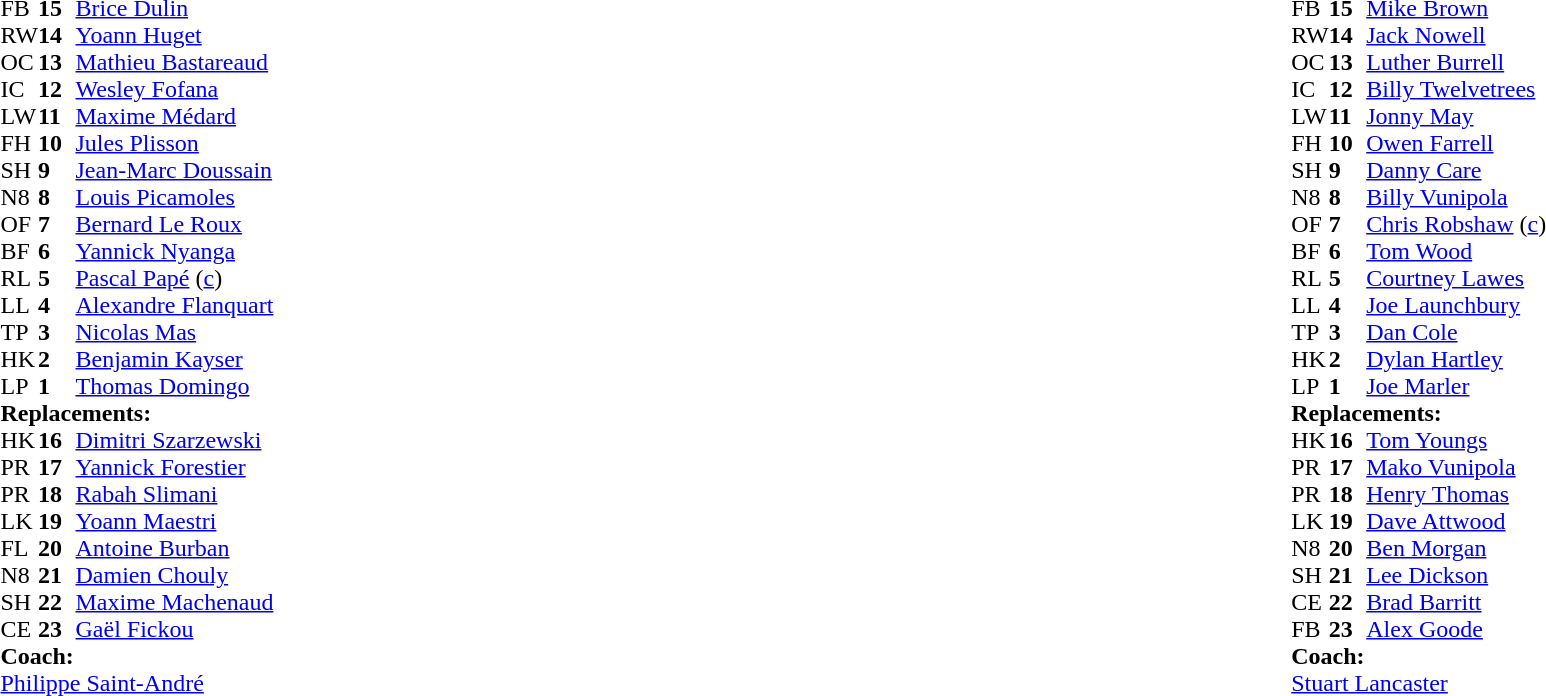<table style="width:100%">
<tr>
<td style="vertical-align:top; width:50%"><br><table cellspacing="0" cellpadding="0">
<tr>
<th width="25"></th>
<th width="25"></th>
</tr>
<tr>
<td>FB</td>
<td><strong>15</strong></td>
<td><a href='#'>Brice Dulin</a></td>
</tr>
<tr>
<td>RW</td>
<td><strong>14</strong></td>
<td><a href='#'>Yoann Huget</a></td>
</tr>
<tr>
<td>OC</td>
<td><strong>13</strong></td>
<td><a href='#'>Mathieu Bastareaud</a></td>
<td></td>
<td></td>
</tr>
<tr>
<td>IC</td>
<td><strong>12</strong></td>
<td><a href='#'>Wesley Fofana</a></td>
</tr>
<tr>
<td>LW</td>
<td><strong>11</strong></td>
<td><a href='#'>Maxime Médard</a></td>
</tr>
<tr>
<td>FH</td>
<td><strong>10</strong></td>
<td><a href='#'>Jules Plisson</a></td>
</tr>
<tr>
<td>SH</td>
<td><strong>9</strong></td>
<td><a href='#'>Jean-Marc Doussain</a></td>
<td></td>
<td></td>
</tr>
<tr>
<td>N8</td>
<td><strong>8</strong></td>
<td><a href='#'>Louis Picamoles</a></td>
<td></td>
<td></td>
</tr>
<tr>
<td>OF</td>
<td><strong>7</strong></td>
<td><a href='#'>Bernard Le Roux</a></td>
<td></td>
<td></td>
</tr>
<tr>
<td>BF</td>
<td><strong>6</strong></td>
<td><a href='#'>Yannick Nyanga</a></td>
</tr>
<tr>
<td>RL</td>
<td><strong>5</strong></td>
<td><a href='#'>Pascal Papé</a> (<a href='#'>c</a>)</td>
</tr>
<tr>
<td>LL</td>
<td><strong>4</strong></td>
<td><a href='#'>Alexandre Flanquart</a></td>
<td></td>
<td></td>
</tr>
<tr>
<td>TP</td>
<td><strong>3</strong></td>
<td><a href='#'>Nicolas Mas</a></td>
<td></td>
<td></td>
</tr>
<tr>
<td>HK</td>
<td><strong>2</strong></td>
<td><a href='#'>Benjamin Kayser</a></td>
<td></td>
<td></td>
</tr>
<tr>
<td>LP</td>
<td><strong>1</strong></td>
<td><a href='#'>Thomas Domingo</a></td>
<td></td>
<td></td>
</tr>
<tr>
<td colspan=3><strong>Replacements:</strong></td>
</tr>
<tr>
<td>HK</td>
<td><strong>16</strong></td>
<td><a href='#'>Dimitri Szarzewski</a></td>
<td></td>
<td></td>
</tr>
<tr>
<td>PR</td>
<td><strong>17</strong></td>
<td><a href='#'>Yannick Forestier</a></td>
<td></td>
<td></td>
</tr>
<tr>
<td>PR</td>
<td><strong>18</strong></td>
<td><a href='#'>Rabah Slimani</a></td>
<td></td>
<td></td>
</tr>
<tr>
<td>LK</td>
<td><strong>19</strong></td>
<td><a href='#'>Yoann Maestri</a></td>
<td></td>
<td></td>
</tr>
<tr>
<td>FL</td>
<td><strong>20</strong></td>
<td><a href='#'>Antoine Burban</a></td>
<td></td>
<td></td>
</tr>
<tr>
<td>N8</td>
<td><strong>21</strong></td>
<td><a href='#'>Damien Chouly</a></td>
<td></td>
<td></td>
</tr>
<tr>
<td>SH</td>
<td><strong>22</strong></td>
<td><a href='#'>Maxime Machenaud</a></td>
<td></td>
<td></td>
</tr>
<tr>
<td>CE</td>
<td><strong>23</strong></td>
<td><a href='#'>Gaël Fickou</a></td>
<td></td>
<td></td>
</tr>
<tr>
<td colspan=3><strong>Coach:</strong></td>
</tr>
<tr>
<td colspan="4"><a href='#'>Philippe Saint-André</a></td>
</tr>
</table>
</td>
<td style="vertical-align:top"></td>
<td style="vertical-align:top; width:50%"><br><table cellspacing="0" cellpadding="0" style="margin:auto">
<tr>
<th width="25"></th>
<th width="25"></th>
</tr>
<tr>
<td>FB</td>
<td><strong>15</strong></td>
<td><a href='#'>Mike Brown</a></td>
</tr>
<tr>
<td>RW</td>
<td><strong>14</strong></td>
<td><a href='#'>Jack Nowell</a></td>
<td></td>
<td></td>
</tr>
<tr>
<td>OC</td>
<td><strong>13</strong></td>
<td><a href='#'>Luther Burrell</a></td>
</tr>
<tr>
<td>IC</td>
<td><strong>12</strong></td>
<td><a href='#'>Billy Twelvetrees</a></td>
</tr>
<tr>
<td>LW</td>
<td><strong>11</strong></td>
<td><a href='#'>Jonny May</a></td>
<td></td>
<td></td>
</tr>
<tr>
<td>FH</td>
<td><strong>10</strong></td>
<td><a href='#'>Owen Farrell</a></td>
</tr>
<tr>
<td>SH</td>
<td><strong>9</strong></td>
<td><a href='#'>Danny Care</a></td>
<td></td>
<td></td>
</tr>
<tr>
<td>N8</td>
<td><strong>8</strong></td>
<td><a href='#'>Billy Vunipola</a></td>
<td></td>
<td></td>
</tr>
<tr>
<td>OF</td>
<td><strong>7</strong></td>
<td><a href='#'>Chris Robshaw</a> (<a href='#'>c</a>)</td>
</tr>
<tr>
<td>BF</td>
<td><strong>6</strong></td>
<td><a href='#'>Tom Wood</a></td>
</tr>
<tr>
<td>RL</td>
<td><strong>5</strong></td>
<td><a href='#'>Courtney Lawes</a></td>
<td></td>
<td></td>
</tr>
<tr>
<td>LL</td>
<td><strong>4</strong></td>
<td><a href='#'>Joe Launchbury</a></td>
</tr>
<tr>
<td>TP</td>
<td><strong>3</strong></td>
<td><a href='#'>Dan Cole</a></td>
</tr>
<tr>
<td>HK</td>
<td><strong>2</strong></td>
<td><a href='#'>Dylan Hartley</a></td>
<td></td>
<td></td>
</tr>
<tr>
<td>LP</td>
<td><strong>1</strong></td>
<td><a href='#'>Joe Marler</a></td>
<td></td>
<td></td>
</tr>
<tr>
<td colspan=3><strong>Replacements:</strong></td>
</tr>
<tr>
<td>HK</td>
<td><strong>16</strong></td>
<td><a href='#'>Tom Youngs</a></td>
<td></td>
<td></td>
</tr>
<tr>
<td>PR</td>
<td><strong>17</strong></td>
<td><a href='#'>Mako Vunipola</a></td>
<td></td>
<td></td>
</tr>
<tr>
<td>PR</td>
<td><strong>18</strong></td>
<td><a href='#'>Henry Thomas</a></td>
</tr>
<tr>
<td>LK</td>
<td><strong>19</strong></td>
<td><a href='#'>Dave Attwood</a></td>
<td></td>
<td></td>
</tr>
<tr>
<td>N8</td>
<td><strong>20</strong></td>
<td><a href='#'>Ben Morgan</a></td>
<td></td>
<td></td>
</tr>
<tr>
<td>SH</td>
<td><strong>21</strong></td>
<td><a href='#'>Lee Dickson</a></td>
<td></td>
<td></td>
</tr>
<tr>
<td>CE</td>
<td><strong>22</strong></td>
<td><a href='#'>Brad Barritt</a></td>
<td></td>
<td></td>
</tr>
<tr>
<td>FB</td>
<td><strong>23</strong></td>
<td><a href='#'>Alex Goode</a></td>
<td></td>
<td></td>
</tr>
<tr>
<td colspan=3><strong>Coach:</strong></td>
</tr>
<tr>
<td colspan="4"><a href='#'>Stuart Lancaster</a></td>
</tr>
</table>
</td>
</tr>
</table>
